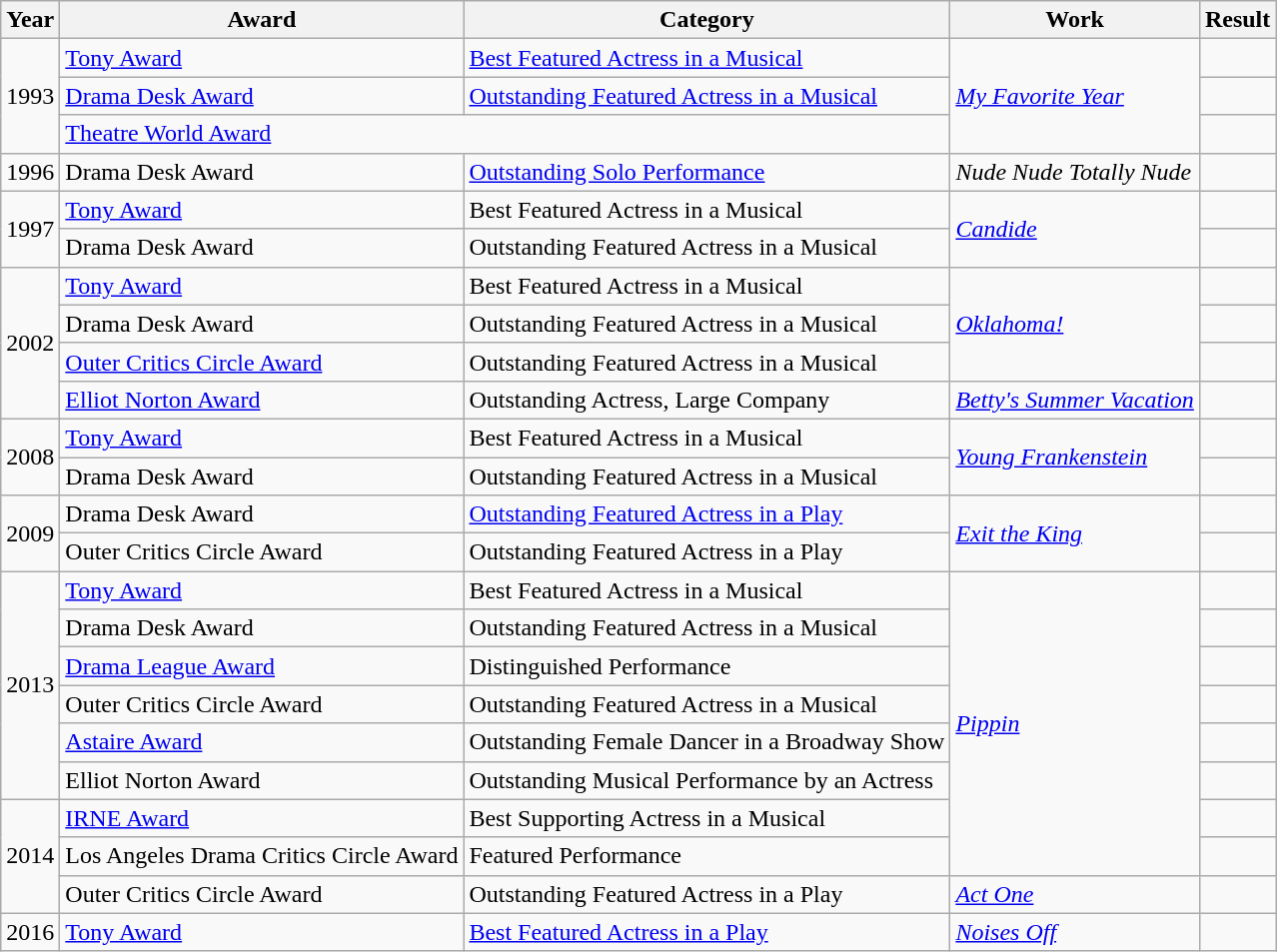<table class="wikitable sortable">
<tr>
<th>Year</th>
<th>Award</th>
<th>Category</th>
<th>Work</th>
<th>Result</th>
</tr>
<tr>
<td rowspan="3" style="text-align:center;">1993</td>
<td><a href='#'>Tony Award</a></td>
<td><a href='#'>Best Featured Actress in a Musical</a></td>
<td rowspan="3"><em><a href='#'>My Favorite Year</a></em></td>
<td></td>
</tr>
<tr>
<td><a href='#'>Drama Desk Award</a></td>
<td><a href='#'>Outstanding Featured Actress in a Musical</a></td>
<td></td>
</tr>
<tr>
<td colspan="2"><a href='#'>Theatre World Award</a></td>
<td></td>
</tr>
<tr>
<td style="text-align:center;">1996</td>
<td>Drama Desk Award</td>
<td><a href='#'>Outstanding Solo Performance</a></td>
<td><em>Nude Nude Totally Nude</em></td>
<td></td>
</tr>
<tr>
<td rowspan="2" style="text-align:center;">1997</td>
<td><a href='#'>Tony Award</a></td>
<td>Best Featured Actress in a Musical</td>
<td rowspan="2"><em><a href='#'>Candide</a></em></td>
<td></td>
</tr>
<tr>
<td>Drama Desk Award</td>
<td>Outstanding Featured Actress in a Musical</td>
<td></td>
</tr>
<tr>
<td rowspan="4" style="text-align:center;">2002</td>
<td><a href='#'>Tony Award</a></td>
<td>Best Featured Actress in a Musical</td>
<td rowspan="3"><em><a href='#'>Oklahoma!</a></em></td>
<td></td>
</tr>
<tr>
<td>Drama Desk Award</td>
<td>Outstanding Featured Actress in a Musical</td>
<td></td>
</tr>
<tr>
<td><a href='#'>Outer Critics Circle Award</a></td>
<td>Outstanding Featured Actress in a Musical</td>
<td></td>
</tr>
<tr>
<td><a href='#'>Elliot Norton Award</a></td>
<td>Outstanding Actress, Large Company</td>
<td><em><a href='#'>Betty's Summer Vacation</a></em></td>
<td></td>
</tr>
<tr>
<td rowspan="2" style="text-align:center;">2008</td>
<td><a href='#'>Tony Award</a></td>
<td>Best Featured Actress in a Musical</td>
<td rowspan="2"><em><a href='#'>Young Frankenstein</a></em></td>
<td></td>
</tr>
<tr>
<td>Drama Desk Award</td>
<td>Outstanding Featured Actress in a Musical</td>
<td></td>
</tr>
<tr>
<td rowspan="2" style="text-align:center;">2009</td>
<td>Drama Desk Award</td>
<td><a href='#'>Outstanding Featured Actress in a Play</a></td>
<td rowspan="2"><em><a href='#'>Exit the King</a></em></td>
<td></td>
</tr>
<tr>
<td>Outer Critics Circle Award</td>
<td>Outstanding Featured Actress in a Play</td>
<td></td>
</tr>
<tr>
<td rowspan="6" style="text-align:center;">2013</td>
<td><a href='#'>Tony Award</a></td>
<td>Best Featured Actress in a Musical</td>
<td rowspan="8"><em><a href='#'>Pippin</a></em></td>
<td></td>
</tr>
<tr>
<td>Drama Desk Award</td>
<td>Outstanding Featured Actress in a Musical</td>
<td></td>
</tr>
<tr>
<td><a href='#'>Drama League Award</a></td>
<td>Distinguished Performance</td>
<td></td>
</tr>
<tr>
<td>Outer Critics Circle Award</td>
<td>Outstanding Featured Actress in a Musical</td>
<td></td>
</tr>
<tr>
<td><a href='#'>Astaire Award</a></td>
<td>Outstanding Female Dancer in a Broadway Show</td>
<td></td>
</tr>
<tr>
<td>Elliot Norton Award</td>
<td>Outstanding Musical Performance by an Actress</td>
<td></td>
</tr>
<tr>
<td rowspan="3" style="text-align:center;">2014</td>
<td><a href='#'>IRNE Award</a></td>
<td>Best Supporting Actress in a Musical</td>
<td></td>
</tr>
<tr>
<td>Los Angeles Drama Critics Circle Award</td>
<td>Featured Performance</td>
<td></td>
</tr>
<tr>
<td>Outer Critics Circle Award</td>
<td>Outstanding Featured Actress in a Play</td>
<td><em><a href='#'>Act One</a></em></td>
<td></td>
</tr>
<tr>
<td style="text-align:center;">2016</td>
<td><a href='#'>Tony Award</a></td>
<td><a href='#'>Best Featured Actress in a Play</a></td>
<td><em><a href='#'>Noises Off</a></em></td>
<td></td>
</tr>
</table>
